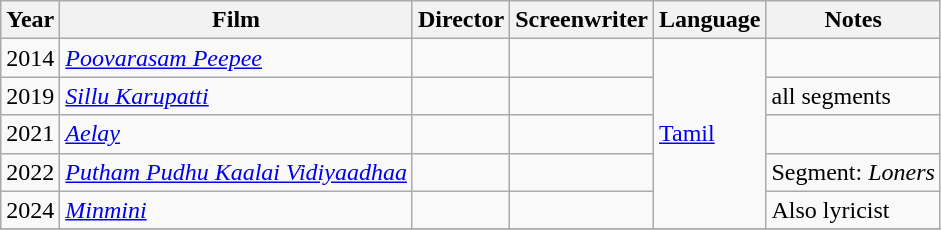<table class="wikitable sortable">
<tr>
<th>Year</th>
<th>Film</th>
<th>Director</th>
<th>Screenwriter</th>
<th>Language</th>
<th>Notes</th>
</tr>
<tr>
<td>2014</td>
<td><em><a href='#'>Poovarasam Peepee</a></em></td>
<td></td>
<td></td>
<td rowspan="5"><a href='#'>Tamil</a></td>
<td></td>
</tr>
<tr>
<td>2019</td>
<td><em><a href='#'>Sillu Karupatti</a></em></td>
<td></td>
<td></td>
<td>all segments</td>
</tr>
<tr>
<td>2021</td>
<td><em><a href='#'>Aelay</a></em></td>
<td></td>
<td></td>
<td></td>
</tr>
<tr>
<td>2022</td>
<td><em><a href='#'>Putham Pudhu Kaalai Vidiyaadhaa</a></em></td>
<td></td>
<td></td>
<td>Segment: <em>Loners</em></td>
</tr>
<tr>
<td>2024</td>
<td><em><a href='#'>Minmini</a></em></td>
<td></td>
<td></td>
<td>Also lyricist</td>
</tr>
<tr>
</tr>
</table>
